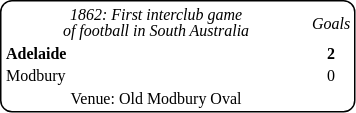<table style="margin-right:4px; margin-top:8px; float:left; border:1px #000 solid; border-radius:8px; background:#fff; font-family:Verdana; font-size:8pt; text-align:center;">
<tr>
<td width=200><em>1862: First interclub game <br>of football in South Australia</em></td>
<td><em>Goals</em></td>
</tr>
<tr>
<td style="text-align:left"><strong> Adelaide</strong></td>
<td><strong>2</strong></td>
</tr>
<tr>
<td style="text-align:left">Modbury</td>
<td>0</td>
</tr>
<tr>
<td>Venue: Old Modbury Oval</td>
<td colspan=3></td>
</tr>
</table>
